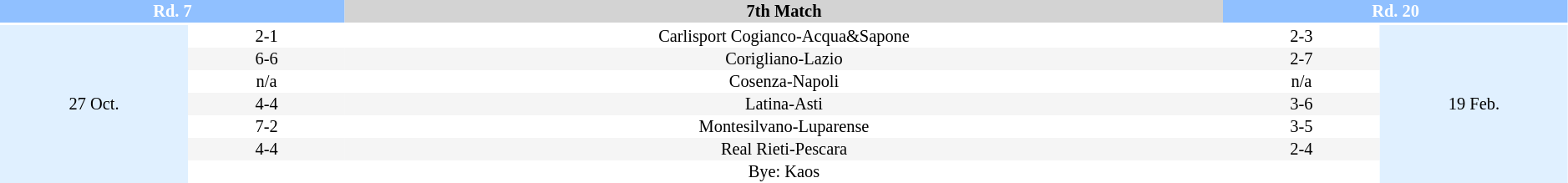<table border=0 cellspacing=0 cellpadding=1 style="font-size: 85%; text-align: center;" width=99%>
<tr>
<td colspan=2 style="background:#90C0FF;color:white;"><strong>Rd. 7</strong></td>
<td style="background:#D3D3D3"><strong>7th Match</strong></td>
<td colspan=2 style="background:#90C0FF;color:white;"><strong>Rd. 20 </strong></td>
</tr>
<tr align=center>
<th width=12%></th>
<th width=10%></th>
<th width=56%></th>
<th width=10%></th>
<th width=12%></th>
</tr>
<tr>
<td style="background:#E0F0FF" rowspan=7>27 Oct.</td>
<td>2-1</td>
<td>Carlisport Cogianco-Acqua&Sapone</td>
<td>2-3</td>
<td rowspan=7 style="background:#E0F0FF">19 Feb.</td>
</tr>
<tr style="background:#F5F5F5">
<td>6-6</td>
<td>Corigliano-Lazio</td>
<td>2-7</td>
</tr>
<tr style="background:#FFFFFF">
<td>n/a</td>
<td>Cosenza-Napoli</td>
<td>n/a</td>
</tr>
<tr style="background:#F5F5F5">
<td>4-4</td>
<td>Latina-Asti</td>
<td>3-6</td>
</tr>
<tr style="background:#FFFFFF">
<td>7-2</td>
<td>Montesilvano-Luparense</td>
<td>3-5</td>
</tr>
<tr style="background:#F5F5F5">
<td>4-4</td>
<td>Real Rieti-Pescara</td>
<td>2-4</td>
</tr>
<tr style="background:#FFFFFF">
<td></td>
<td>Bye: Kaos</td>
<td></td>
</tr>
</table>
